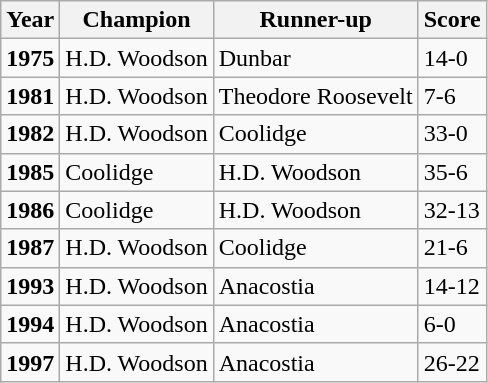<table class="wikitable">
<tr>
<th>Year</th>
<th>Champion</th>
<th>Runner-up</th>
<th>Score</th>
</tr>
<tr>
<td><strong>1975</strong></td>
<td>H.D.  Woodson</td>
<td>Dunbar</td>
<td>14-0</td>
</tr>
<tr>
<td><strong>1981</strong></td>
<td>H.D.  Woodson</td>
<td>Theodore  Roosevelt</td>
<td>7-6</td>
</tr>
<tr>
<td><strong>1982</strong></td>
<td>H.D.  Woodson</td>
<td>Coolidge</td>
<td>33-0</td>
</tr>
<tr>
<td><strong>1985</strong></td>
<td>Coolidge</td>
<td>H.D.  Woodson</td>
<td>35-6</td>
</tr>
<tr>
<td><strong>1986</strong></td>
<td>Coolidge</td>
<td>H.D.  Woodson</td>
<td>32-13</td>
</tr>
<tr>
<td><strong>1987</strong></td>
<td>H.D.  Woodson</td>
<td>Coolidge</td>
<td>21-6</td>
</tr>
<tr>
<td><strong>1993</strong></td>
<td>H.D.  Woodson</td>
<td>Anacostia</td>
<td>14-12</td>
</tr>
<tr>
<td><strong>1994</strong></td>
<td>H.D.  Woodson</td>
<td>Anacostia</td>
<td>6-0</td>
</tr>
<tr>
<td><strong>1997</strong></td>
<td>H.D.  Woodson</td>
<td>Anacostia</td>
<td>26-22</td>
</tr>
</table>
